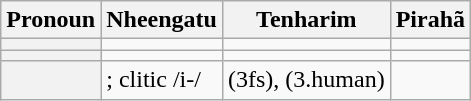<table class="wikitable">
<tr>
<th>Pronoun</th>
<th>Nheengatu</th>
<th>Tenharim</th>
<th>Pirahã</th>
</tr>
<tr>
<th></th>
<td> </td>
<td></td>
<td> </td>
</tr>
<tr>
<th></th>
<td></td>
<td></td>
<td> </td>
</tr>
<tr>
<th></th>
<td>; clitic /i-/ </td>
<td> (3fs),  (3.human)</td>
<td> </td>
</tr>
</table>
